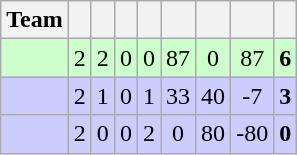<table class="wikitable" style="text-align: center;">
<tr>
<th>Team</th>
<th></th>
<th></th>
<th></th>
<th></th>
<th></th>
<th></th>
<th></th>
<th></th>
</tr>
<tr bgcolor="ccffcc">
<td align="left"></td>
<td>2</td>
<td>2</td>
<td>0</td>
<td>0</td>
<td>87</td>
<td>0</td>
<td>87</td>
<td><strong>6</strong></td>
</tr>
<tr bgcolor="ccccff">
<td align="left"></td>
<td>2</td>
<td>1</td>
<td>0</td>
<td>1</td>
<td>33</td>
<td>40</td>
<td>-7</td>
<td><strong>3</strong></td>
</tr>
<tr bgcolor="ccccff">
<td align="left"></td>
<td>2</td>
<td>0</td>
<td>0</td>
<td>2</td>
<td>0</td>
<td>80</td>
<td>-80</td>
<td><strong>0</strong></td>
</tr>
</table>
